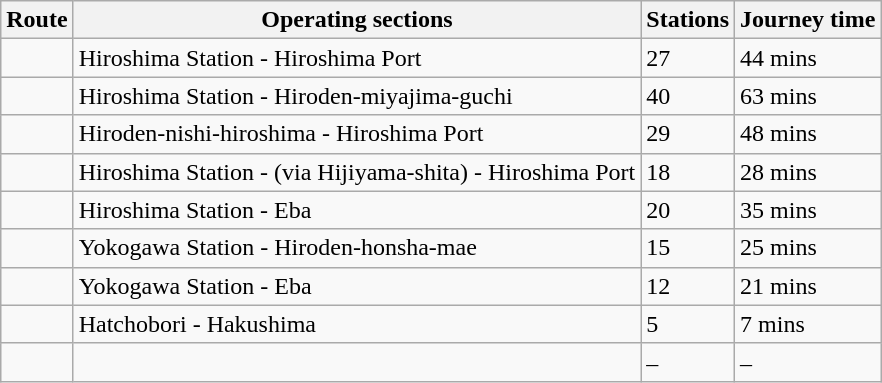<table class="wikitable">
<tr>
<th>Route</th>
<th>Operating sections</th>
<th>Stations</th>
<th>Journey time</th>
</tr>
<tr>
<td align="left"></td>
<td>Hiroshima Station - Hiroshima Port</td>
<td>27</td>
<td>44 mins</td>
</tr>
<tr>
<td align="left"></td>
<td>Hiroshima Station - Hiroden-miyajima-guchi</td>
<td>40</td>
<td>63 mins</td>
</tr>
<tr>
<td align="left"></td>
<td>Hiroden-nishi-hiroshima - Hiroshima Port</td>
<td>29</td>
<td>48 mins</td>
</tr>
<tr>
<td align="left"></td>
<td>Hiroshima Station - (via Hijiyama-shita) - Hiroshima Port</td>
<td>18</td>
<td>28 mins</td>
</tr>
<tr>
<td align="left"></td>
<td>Hiroshima Station - Eba</td>
<td>20</td>
<td>35 mins</td>
</tr>
<tr>
<td align="left"></td>
<td>Yokogawa Station - Hiroden-honsha-mae</td>
<td>15</td>
<td>25 mins</td>
</tr>
<tr>
<td align="left"></td>
<td>Yokogawa Station - Eba</td>
<td>12</td>
<td>21 mins</td>
</tr>
<tr>
<td align="left"></td>
<td>Hatchobori - Hakushima</td>
<td>5</td>
<td>7 mins</td>
</tr>
<tr>
<td align="left"></td>
<td></td>
<td>–</td>
<td>–</td>
</tr>
</table>
